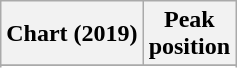<table class="wikitable sortable plainrowheaders" style="text-align:center">
<tr>
<th scope="col">Chart (2019)</th>
<th scope="col">Peak<br>position</th>
</tr>
<tr>
</tr>
<tr>
</tr>
</table>
